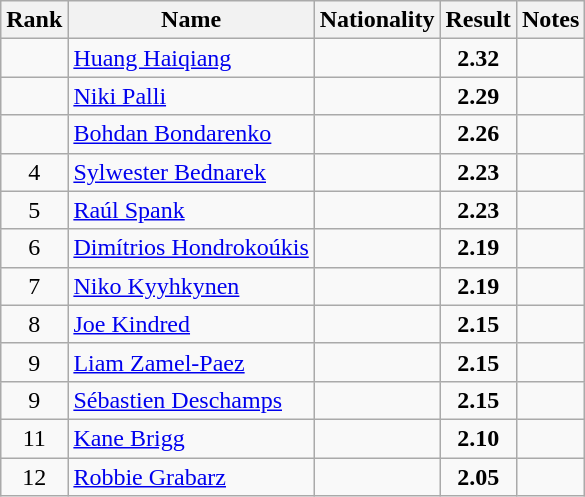<table class="wikitable sortable" style="text-align:center">
<tr>
<th>Rank</th>
<th>Name</th>
<th>Nationality</th>
<th>Result</th>
<th>Notes</th>
</tr>
<tr>
<td></td>
<td align=left><a href='#'>Huang Haiqiang</a></td>
<td align=left></td>
<td><strong>2.32</strong></td>
<td></td>
</tr>
<tr>
<td></td>
<td align=left><a href='#'>Niki Palli</a></td>
<td align=left></td>
<td><strong>2.29</strong></td>
<td></td>
</tr>
<tr>
<td></td>
<td align=left><a href='#'>Bohdan Bondarenko</a></td>
<td align=left></td>
<td><strong>2.26</strong></td>
<td></td>
</tr>
<tr>
<td>4</td>
<td align=left><a href='#'>Sylwester Bednarek</a></td>
<td align=left></td>
<td><strong>2.23</strong></td>
<td></td>
</tr>
<tr>
<td>5</td>
<td align=left><a href='#'>Raúl Spank</a></td>
<td align=left></td>
<td><strong>2.23</strong></td>
<td></td>
</tr>
<tr>
<td>6</td>
<td align=left><a href='#'>Dimítrios Hondrokoúkis</a></td>
<td align=left></td>
<td><strong>2.19</strong></td>
<td></td>
</tr>
<tr>
<td>7</td>
<td align=left><a href='#'>Niko Kyyhkynen</a></td>
<td align=left></td>
<td><strong>2.19</strong></td>
<td></td>
</tr>
<tr>
<td>8</td>
<td align=left><a href='#'>Joe Kindred</a></td>
<td align=left></td>
<td><strong>2.15</strong></td>
<td></td>
</tr>
<tr>
<td>9</td>
<td align=left><a href='#'>Liam Zamel-Paez</a></td>
<td align=left></td>
<td><strong>2.15</strong></td>
<td></td>
</tr>
<tr>
<td>9</td>
<td align=left><a href='#'>Sébastien Deschamps</a></td>
<td align=left></td>
<td><strong>2.15</strong></td>
<td></td>
</tr>
<tr>
<td>11</td>
<td align=left><a href='#'>Kane Brigg</a></td>
<td align=left></td>
<td><strong>2.10</strong></td>
<td></td>
</tr>
<tr>
<td>12</td>
<td align=left><a href='#'>Robbie Grabarz</a></td>
<td align=left></td>
<td><strong>2.05</strong></td>
<td></td>
</tr>
</table>
